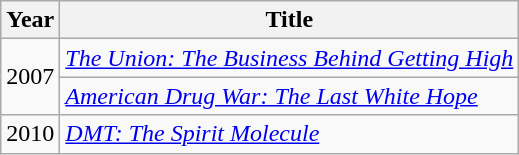<table class="wikitable">
<tr>
<th>Year</th>
<th>Title</th>
</tr>
<tr>
<td rowspan="2">2007</td>
<td><em><a href='#'>The Union: The Business Behind Getting High</a></em></td>
</tr>
<tr>
<td><em><a href='#'>American Drug War: The Last White Hope</a></em></td>
</tr>
<tr>
<td>2010</td>
<td><em><a href='#'>DMT: The Spirit Molecule</a></em></td>
</tr>
</table>
